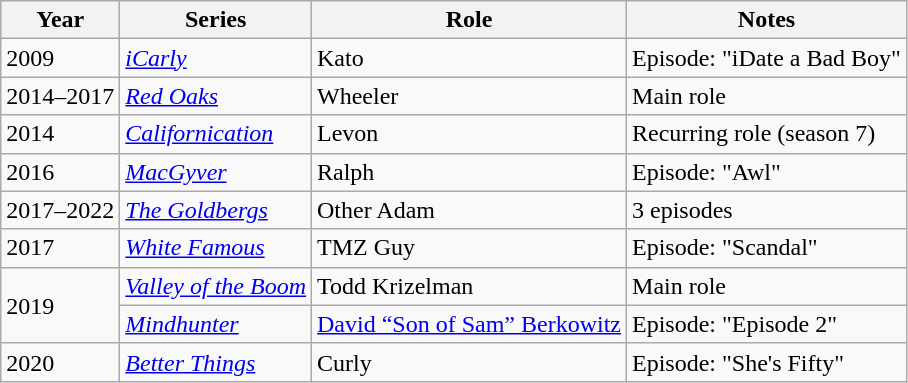<table class="wikitable sortable">
<tr>
<th>Year</th>
<th>Series</th>
<th>Role</th>
<th>Notes</th>
</tr>
<tr>
<td>2009</td>
<td><em><a href='#'>iCarly</a></em></td>
<td>Kato</td>
<td>Episode: "iDate a Bad Boy"</td>
</tr>
<tr>
<td>2014–2017</td>
<td><em><a href='#'>Red Oaks</a></em></td>
<td>Wheeler</td>
<td>Main role</td>
</tr>
<tr>
<td>2014</td>
<td><a href='#'><em>Californication</em></a></td>
<td>Levon</td>
<td>Recurring role (season 7)</td>
</tr>
<tr>
<td>2016</td>
<td><em><a href='#'>MacGyver</a></em></td>
<td>Ralph</td>
<td>Episode: "Awl"</td>
</tr>
<tr>
<td>2017–2022</td>
<td><em><a href='#'>The Goldbergs</a></em></td>
<td>Other Adam</td>
<td>3 episodes</td>
</tr>
<tr>
<td>2017</td>
<td><em><a href='#'>White Famous</a></em></td>
<td>TMZ Guy</td>
<td>Episode: "Scandal"</td>
</tr>
<tr>
<td rowspan="2">2019</td>
<td><em><a href='#'>Valley of the Boom</a></em></td>
<td>Todd Krizelman</td>
<td>Main role</td>
</tr>
<tr>
<td><em><a href='#'>Mindhunter</a></em></td>
<td><a href='#'>David “Son of Sam” Berkowitz</a></td>
<td>Episode: "Episode 2"</td>
</tr>
<tr>
<td>2020</td>
<td><em><a href='#'>Better Things</a></em></td>
<td>Curly</td>
<td>Episode: "She's Fifty"</td>
</tr>
</table>
